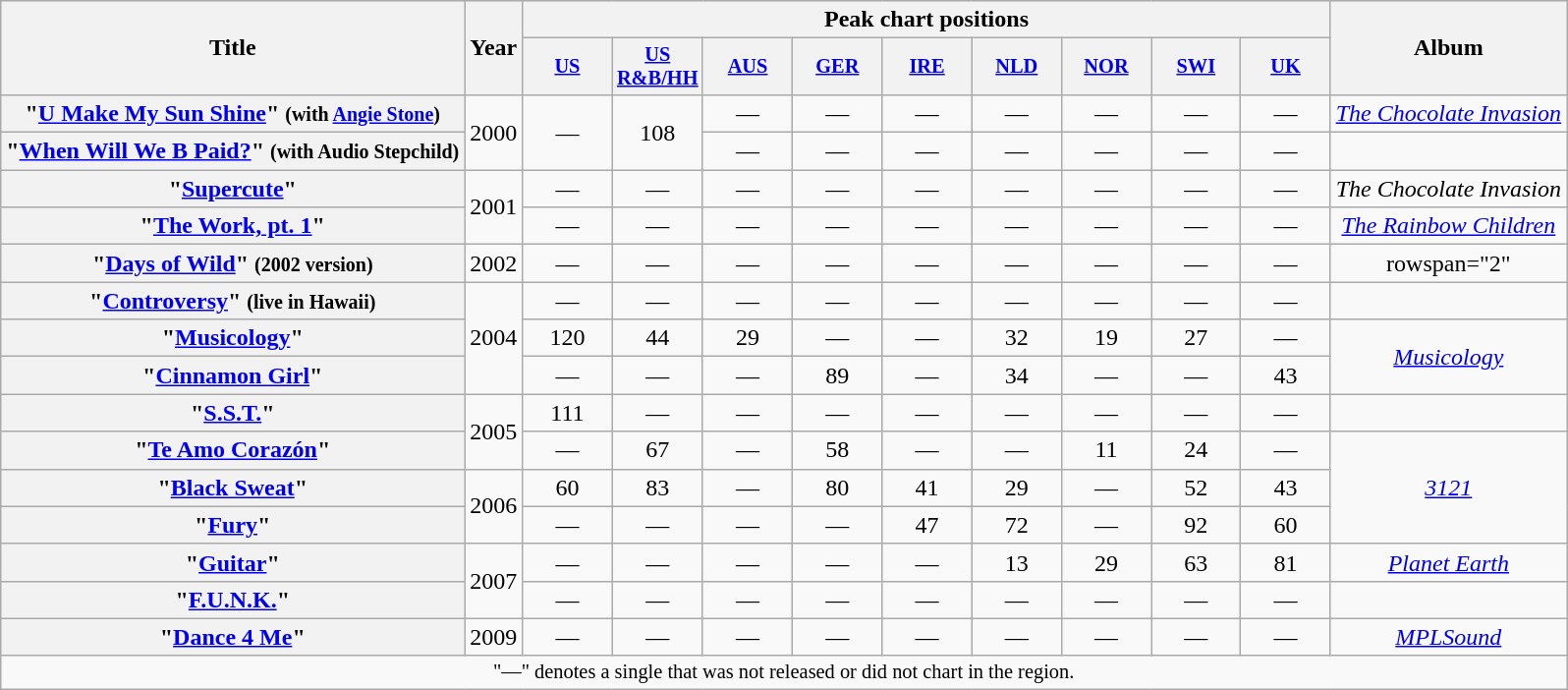<table class="wikitable plainrowheaders" style="text-align:center;">
<tr>
<th scope="col" rowspan="2">Title</th>
<th scope="col" rowspan="2">Year</th>
<th scope="col" colspan="9">Peak chart positions</th>
<th scope="col" rowspan="2">Album</th>
</tr>
<tr>
<th style="width:4em;font-size:85%"><a href='#'>US</a><br></th>
<th style="width:4em;font-size:85%"><a href='#'>US<br>R&B/HH</a><br></th>
<th style="width:4em;font-size:85%"><a href='#'>AUS</a><br></th>
<th style="width:4em;font-size:85%"><a href='#'>GER</a><br></th>
<th style="width:4em;font-size:85%"><a href='#'>IRE</a><br></th>
<th style="width:4em;font-size:85%"><a href='#'>NLD</a><br></th>
<th style="width:4em;font-size:85%"><a href='#'>NOR</a><br></th>
<th style="width:4em;font-size:85%"><a href='#'>SWI</a><br></th>
<th style="width:4em;font-size:85%"><a href='#'>UK</a><br></th>
</tr>
<tr>
<th scope="row">"<a href='#'>U Make My Sun Shine</a>" <small>(with <a href='#'>Angie Stone</a>)</small></th>
<td rowspan="2">2000</td>
<td rowspan="2">—</td>
<td rowspan="2">108</td>
<td>—</td>
<td>—</td>
<td>—</td>
<td>—</td>
<td>—</td>
<td>—</td>
<td>—</td>
<td><em><a href='#'>The Chocolate Invasion</a></em></td>
</tr>
<tr>
<th scope="row">"<a href='#'>When Will We B Paid?</a>" <small>(with Audio Stepchild)</small></th>
<td>—</td>
<td>—</td>
<td>—</td>
<td>—</td>
<td>—</td>
<td>—</td>
<td>—</td>
<td></td>
</tr>
<tr>
<th scope="row">"<a href='#'>Supercute</a>"</th>
<td rowspan="2">2001</td>
<td>—</td>
<td>—</td>
<td>—</td>
<td>—</td>
<td>—</td>
<td>—</td>
<td>—</td>
<td>—</td>
<td>—</td>
<td><em>The Chocolate Invasion</em></td>
</tr>
<tr>
<th scope="row">"<a href='#'>The Work, pt. 1</a>"</th>
<td>—</td>
<td>—</td>
<td>—</td>
<td>—</td>
<td>—</td>
<td>—</td>
<td>—</td>
<td>—</td>
<td>—</td>
<td><em><a href='#'>The Rainbow Children</a></em></td>
</tr>
<tr>
<th scope="row">"<a href='#'>Days of Wild</a>" <small>(2002 version)</small> </th>
<td>2002</td>
<td>—</td>
<td>—</td>
<td>—</td>
<td>—</td>
<td>—</td>
<td>—</td>
<td>—</td>
<td>—</td>
<td>—</td>
<td>rowspan="2" </td>
</tr>
<tr>
<th scope="row">"<a href='#'>Controversy</a>" <small>(live in Hawaii)</small> </th>
<td rowspan="3">2004</td>
<td>—</td>
<td>—</td>
<td>—</td>
<td>—</td>
<td>—</td>
<td>—</td>
<td>—</td>
<td>—</td>
<td>—</td>
</tr>
<tr>
<th scope="row">"<a href='#'>Musicology</a>"</th>
<td>120</td>
<td>44</td>
<td>29</td>
<td>—</td>
<td>—</td>
<td>32</td>
<td>19</td>
<td>27</td>
<td>—</td>
<td rowspan="2"><em><a href='#'>Musicology</a></em></td>
</tr>
<tr>
<th scope="row">"<a href='#'>Cinnamon Girl</a>"</th>
<td>—</td>
<td>—</td>
<td>—</td>
<td>89</td>
<td>—</td>
<td>34</td>
<td>—</td>
<td>—</td>
<td>43</td>
</tr>
<tr>
<th scope="row">"<a href='#'>S.S.T.</a>"</th>
<td rowspan="2">2005</td>
<td>111</td>
<td>—</td>
<td>—</td>
<td>—</td>
<td>—</td>
<td>—</td>
<td>—</td>
<td>—</td>
<td>—</td>
<td></td>
</tr>
<tr>
<th scope="row">"<a href='#'>Te Amo Corazón</a>"</th>
<td>—</td>
<td>67</td>
<td>—</td>
<td>58</td>
<td>—</td>
<td>—</td>
<td>11</td>
<td>24</td>
<td>—</td>
<td rowspan="3"><em><a href='#'>3121</a></em></td>
</tr>
<tr>
<th scope="row">"<a href='#'>Black Sweat</a>"</th>
<td rowspan="2">2006</td>
<td>60</td>
<td>83</td>
<td>—</td>
<td>80</td>
<td>41</td>
<td>29</td>
<td>—</td>
<td>52</td>
<td>43</td>
</tr>
<tr>
<th scope="row">"<a href='#'>Fury</a>"</th>
<td>—</td>
<td>—</td>
<td>—</td>
<td>—</td>
<td>47</td>
<td>72</td>
<td>—</td>
<td>92</td>
<td>60</td>
</tr>
<tr>
<th scope="row">"<a href='#'>Guitar</a>"</th>
<td rowspan="2">2007</td>
<td>—</td>
<td>—</td>
<td>—</td>
<td>—</td>
<td>—</td>
<td>13</td>
<td>29</td>
<td>63</td>
<td>81</td>
<td><em><a href='#'>Planet Earth</a></em></td>
</tr>
<tr>
<th scope="row">"<a href='#'>F.U.N.K.</a>"</th>
<td>—</td>
<td>—</td>
<td>—</td>
<td>—</td>
<td>—</td>
<td>—</td>
<td>—</td>
<td>—</td>
<td>—</td>
<td></td>
</tr>
<tr>
<th scope="row">"<a href='#'>Dance 4 Me</a>"</th>
<td>2009</td>
<td>—</td>
<td>—</td>
<td>—</td>
<td>—</td>
<td>—</td>
<td>—</td>
<td>—</td>
<td>—</td>
<td>—</td>
<td><em><a href='#'>MPLSound</a></em></td>
</tr>
<tr>
<td colspan="14" style="font-size:85%;">"—" denotes a single that was not released or did not chart in the region.</td>
</tr>
</table>
